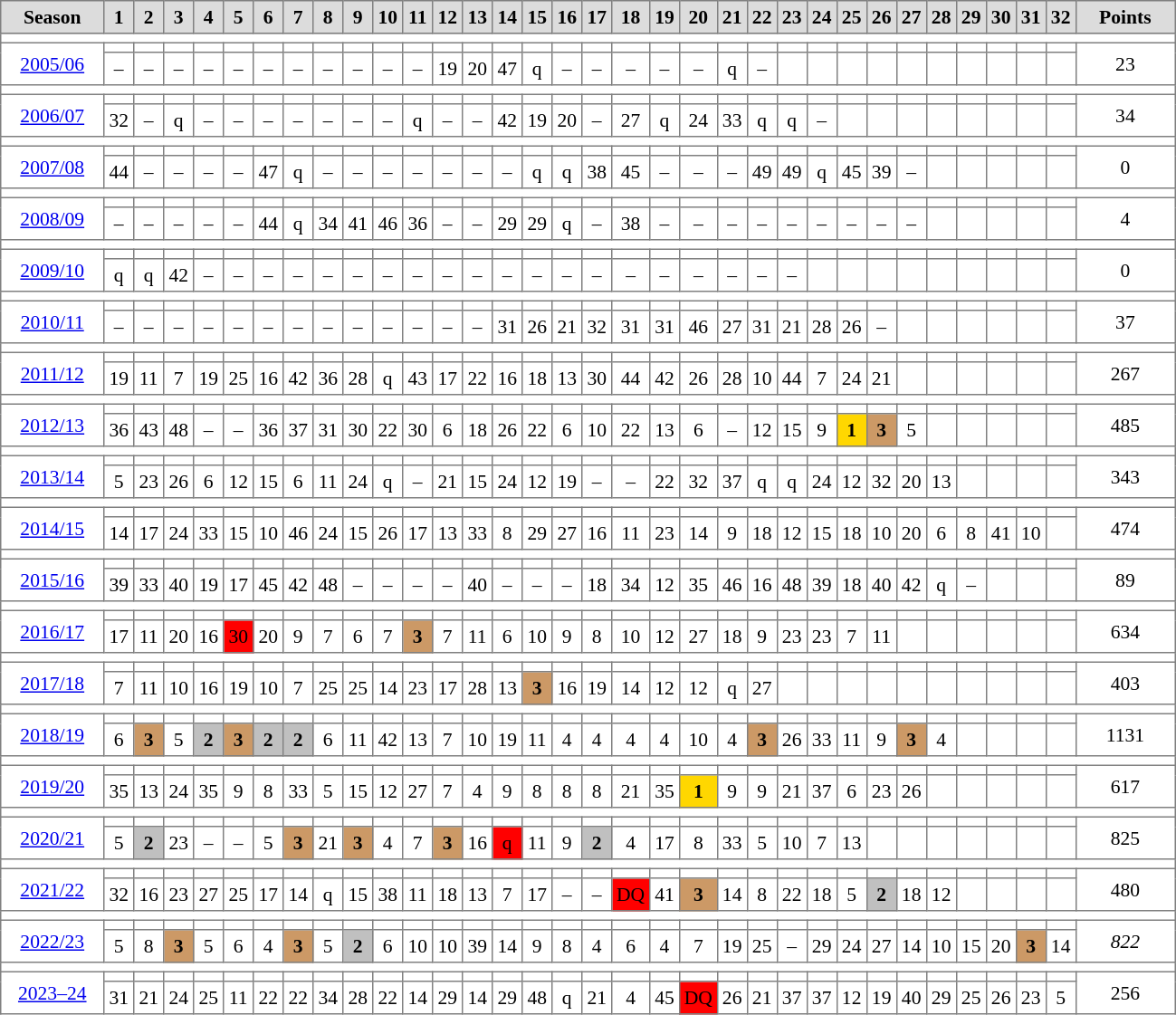<table cellpadding="3" cellspacing="0" border="1" style="background:#ffffff; font-size:90%; border:grey 1px; border-collapse:collapse;">
<tr style="background:#ccc; text-align:center;">
<td style="background:#DCDCDC;" width=69px><strong>Season</strong></td>
<td style="background:#DCDCDC;" width=15px><strong>1</strong></td>
<td style="background:#DCDCDC;" width=15px><strong>2</strong></td>
<td style="background:#DCDCDC;" width=15px><strong>3</strong></td>
<td style="background:#DCDCDC;" width=15px><strong>4</strong></td>
<td style="background:#DCDCDC;" width=15px><strong>5</strong></td>
<td style="background:#DCDCDC;" width=15px><strong>6</strong></td>
<td style="background:#DCDCDC;" width=15px><strong>7</strong></td>
<td style="background:#DCDCDC;" width=15px><strong>8</strong></td>
<td style="background:#DCDCDC;" width=15px><strong>9</strong></td>
<td style="background:#DCDCDC;" width=15px><strong>10</strong></td>
<td style="background:#DCDCDC;" width=15px><strong>11</strong></td>
<td style="background:#DCDCDC;" width=15px><strong>12</strong></td>
<td style="background:#DCDCDC;" width=15px><strong>13</strong></td>
<td style="background:#DCDCDC;" width=15px><strong>14</strong></td>
<td style="background:#DCDCDC;" width=15px><strong>15</strong></td>
<td style="background:#DCDCDC;" width=15px><strong>16</strong></td>
<td style="background:#DCDCDC;" width=15px><strong>17</strong></td>
<td style="background:#DCDCDC;" width=15px><strong>18</strong></td>
<td style="background:#DCDCDC;" width=15px><strong>19</strong></td>
<td style="background:#DCDCDC;" width=15px><strong>20</strong></td>
<td style="background:#DCDCDC;" width=15px><strong>21</strong></td>
<td style="background:#DCDCDC;" width=15px><strong>22</strong></td>
<td style="background:#DCDCDC;" width=15px><strong>23</strong></td>
<td style="background:#DCDCDC;" width=15px><strong>24</strong></td>
<td style="background:#DCDCDC;" width=15px><strong>25</strong></td>
<td style="background:#DCDCDC;" width=15px><strong>26</strong></td>
<td style="background:#DCDCDC;" width=15px><strong>27</strong></td>
<td style="background:#DCDCDC;" width=15px><strong>28</strong></td>
<td style="background:#DCDCDC;" width=15px><strong>29</strong></td>
<td style="background:#DCDCDC;" width=15px><strong>30</strong></td>
<td style="background:#DCDCDC;" width=15px><strong>31</strong></td>
<td style="background:#DCDCDC;" width=15px><strong>32</strong></td>
<td style="background:#DCDCDC;" width=30px><strong>Points</strong></td>
</tr>
<tr>
<td colspan=34></td>
</tr>
<tr align=center>
<td rowspan=2 width=66px><a href='#'>2005/06</a></td>
<th></th>
<th></th>
<th></th>
<th></th>
<th></th>
<th></th>
<th></th>
<th></th>
<th></th>
<th></th>
<th></th>
<th></th>
<th></th>
<th></th>
<th></th>
<th></th>
<th></th>
<th></th>
<th></th>
<th></th>
<th></th>
<th></th>
<th></th>
<th></th>
<th></th>
<th></th>
<th></th>
<th></th>
<th></th>
<th></th>
<th></th>
<th></th>
<td rowspan=2 width=66px>23</td>
</tr>
<tr align=center>
<td>–</td>
<td>–</td>
<td>–</td>
<td>–</td>
<td>–</td>
<td>–</td>
<td>–</td>
<td>–</td>
<td>–</td>
<td>–</td>
<td>–</td>
<td>19</td>
<td>20</td>
<td>47</td>
<td>q</td>
<td>–</td>
<td>–</td>
<td>–</td>
<td>–</td>
<td>–</td>
<td>q</td>
<td>–</td>
<th></th>
<th></th>
<th></th>
<th></th>
<th></th>
<th></th>
<th></th>
<th></th>
<th></th>
<th></th>
</tr>
<tr>
<td colspan=34></td>
</tr>
<tr align=center>
<td rowspan=2 width=66px><a href='#'>2006/07</a></td>
<th></th>
<th></th>
<th></th>
<th></th>
<th></th>
<th></th>
<th></th>
<th></th>
<th></th>
<th></th>
<th></th>
<th></th>
<th></th>
<th></th>
<th></th>
<th></th>
<th></th>
<th></th>
<th></th>
<th></th>
<th></th>
<th></th>
<th></th>
<th></th>
<th></th>
<th></th>
<th></th>
<th></th>
<th></th>
<th></th>
<th></th>
<th></th>
<td rowspan=2 width=66px>34</td>
</tr>
<tr align=center>
<td>32</td>
<td>–</td>
<td>q</td>
<td>–</td>
<td>–</td>
<td>–</td>
<td>–</td>
<td>–</td>
<td>–</td>
<td>–</td>
<td>q</td>
<td>–</td>
<td>–</td>
<td>42</td>
<td>19</td>
<td>20</td>
<td>–</td>
<td>27</td>
<td>q</td>
<td>24</td>
<td>33</td>
<td>q</td>
<td>q</td>
<td>–</td>
<th></th>
<th></th>
<th></th>
<th></th>
<th></th>
<th></th>
<th></th>
<th></th>
</tr>
<tr>
<td colspan=34></td>
</tr>
<tr align=center>
<td rowspan=2 width=66px><a href='#'>2007/08</a></td>
<th></th>
<th></th>
<th></th>
<th></th>
<th></th>
<th></th>
<th></th>
<th></th>
<th></th>
<th></th>
<th></th>
<th></th>
<th></th>
<th></th>
<th></th>
<th></th>
<th></th>
<th></th>
<th></th>
<th></th>
<th></th>
<th></th>
<th></th>
<th></th>
<th></th>
<th></th>
<th></th>
<th></th>
<th></th>
<th></th>
<th></th>
<th></th>
<td rowspan=2 width=66px>0</td>
</tr>
<tr align=center>
<td>44</td>
<td>–</td>
<td>–</td>
<td>–</td>
<td>–</td>
<td>47</td>
<td>q</td>
<td>–</td>
<td>–</td>
<td>–</td>
<td>–</td>
<td>–</td>
<td>–</td>
<td>–</td>
<td>q</td>
<td>q</td>
<td>38</td>
<td>45</td>
<td>–</td>
<td>–</td>
<td>–</td>
<td>49</td>
<td>49</td>
<td>q</td>
<td>45</td>
<td>39</td>
<td>–</td>
<th></th>
<th></th>
<th></th>
<th></th>
<th></th>
</tr>
<tr>
<td colspan=34></td>
</tr>
<tr align=center>
<td rowspan=2 width=66px><a href='#'>2008/09</a></td>
<th></th>
<th></th>
<th></th>
<th></th>
<th></th>
<th></th>
<th></th>
<th></th>
<th></th>
<th></th>
<th></th>
<th></th>
<th></th>
<th></th>
<th></th>
<th></th>
<th></th>
<th></th>
<th></th>
<th></th>
<th></th>
<th></th>
<th></th>
<th></th>
<th></th>
<th></th>
<th></th>
<th></th>
<th></th>
<th></th>
<th></th>
<th></th>
<td rowspan=2 width=66px>4</td>
</tr>
<tr align=center>
<td>–</td>
<td>–</td>
<td>–</td>
<td>–</td>
<td>–</td>
<td>44</td>
<td>q</td>
<td>34</td>
<td>41</td>
<td>46</td>
<td>36</td>
<td>–</td>
<td>–</td>
<td>29</td>
<td>29</td>
<td>q</td>
<td>–</td>
<td>38</td>
<td>–</td>
<td>–</td>
<td>–</td>
<td>–</td>
<td>–</td>
<td>–</td>
<td>–</td>
<td>–</td>
<td>–</td>
<th></th>
<th></th>
<th></th>
<th></th>
<th></th>
</tr>
<tr>
<td colspan=34></td>
</tr>
<tr align=center>
<td rowspan=2 width=66px><a href='#'>2009/10</a></td>
<th></th>
<th></th>
<th></th>
<th></th>
<th></th>
<th></th>
<th></th>
<th></th>
<th></th>
<th></th>
<th></th>
<th></th>
<th></th>
<th></th>
<th></th>
<th></th>
<th></th>
<th></th>
<th></th>
<th></th>
<th></th>
<th></th>
<th></th>
<th></th>
<th></th>
<th></th>
<th></th>
<th></th>
<th></th>
<th></th>
<th></th>
<th></th>
<td rowspan=2 width=66px>0</td>
</tr>
<tr align=center>
<td>q</td>
<td>q</td>
<td>42</td>
<td>–</td>
<td>–</td>
<td>–</td>
<td>–</td>
<td>–</td>
<td>–</td>
<td>–</td>
<td>–</td>
<td>–</td>
<td>–</td>
<td>–</td>
<td>–</td>
<td>–</td>
<td>–</td>
<td>–</td>
<td>–</td>
<td>–</td>
<td>–</td>
<td>–</td>
<td>–</td>
<th></th>
<th></th>
<th></th>
<th></th>
<th></th>
<th></th>
<th></th>
<th></th>
<th></th>
</tr>
<tr>
<td colspan=34></td>
</tr>
<tr align=center>
<td rowspan=2 width=66px><a href='#'>2010/11</a></td>
<th></th>
<th></th>
<th></th>
<th></th>
<th></th>
<th></th>
<th></th>
<th></th>
<th></th>
<th></th>
<th></th>
<th></th>
<th></th>
<th></th>
<th></th>
<th></th>
<th></th>
<th></th>
<th></th>
<th></th>
<th></th>
<th></th>
<th></th>
<th></th>
<th></th>
<th></th>
<th></th>
<th></th>
<th></th>
<th></th>
<th></th>
<th></th>
<td rowspan=2 width=66px>37</td>
</tr>
<tr align=center>
<td>–</td>
<td>–</td>
<td>–</td>
<td>–</td>
<td>–</td>
<td>–</td>
<td>–</td>
<td>–</td>
<td>–</td>
<td>–</td>
<td>–</td>
<td>–</td>
<td>–</td>
<td>31</td>
<td>26</td>
<td>21</td>
<td>32</td>
<td>31</td>
<td>31</td>
<td>46</td>
<td>27</td>
<td>31</td>
<td>21</td>
<td>28</td>
<td>26</td>
<td>–</td>
<th></th>
<th></th>
<th></th>
<th></th>
<th></th>
<th></th>
</tr>
<tr>
<td colspan=34></td>
</tr>
<tr align=center>
<td rowspan=2 width=66px><a href='#'>2011/12</a></td>
<th></th>
<th></th>
<th></th>
<th></th>
<th></th>
<th></th>
<th></th>
<th></th>
<th></th>
<th></th>
<th></th>
<th></th>
<th></th>
<th></th>
<th></th>
<th></th>
<th></th>
<th></th>
<th></th>
<th></th>
<th></th>
<th></th>
<th></th>
<th></th>
<th></th>
<th></th>
<th></th>
<th></th>
<th></th>
<th></th>
<th></th>
<th></th>
<td rowspan=2 width=66px>267</td>
</tr>
<tr align=center>
<td>19</td>
<td>11</td>
<td>7</td>
<td>19</td>
<td>25</td>
<td>16</td>
<td>42</td>
<td>36</td>
<td>28</td>
<td>q</td>
<td>43</td>
<td>17</td>
<td>22</td>
<td>16</td>
<td>18</td>
<td>13</td>
<td>30</td>
<td>44</td>
<td>42</td>
<td>26</td>
<td>28</td>
<td>10</td>
<td>44</td>
<td>7</td>
<td>24</td>
<td>21</td>
<th></th>
<th></th>
<th></th>
<th></th>
<th></th>
<th></th>
</tr>
<tr>
<td colspan=34></td>
</tr>
<tr align=center>
<td rowspan=2 width=66px><a href='#'>2012/13</a></td>
<th></th>
<th></th>
<th></th>
<th></th>
<th></th>
<th></th>
<th></th>
<th></th>
<th></th>
<th></th>
<th></th>
<th></th>
<th></th>
<th></th>
<th></th>
<th></th>
<th></th>
<th></th>
<th></th>
<th></th>
<th></th>
<th></th>
<th></th>
<th></th>
<th></th>
<th></th>
<th></th>
<th></th>
<th></th>
<th></th>
<th></th>
<th></th>
<td rowspan=2 width=66px>485</td>
</tr>
<tr align=center>
<td>36</td>
<td>43</td>
<td>48</td>
<td>–</td>
<td>–</td>
<td>36</td>
<td>37</td>
<td>31</td>
<td>30</td>
<td>22</td>
<td>30</td>
<td>6</td>
<td>18</td>
<td>26</td>
<td>22</td>
<td>6</td>
<td>10</td>
<td>22</td>
<td>13</td>
<td>6</td>
<td>–</td>
<td>12</td>
<td>15</td>
<td>9</td>
<td bgcolor=gold><strong>1</strong></td>
<td bgcolor=#cc9966><strong>3</strong></td>
<td>5</td>
<th></th>
<th></th>
<th></th>
<th></th>
<th></th>
</tr>
<tr>
<td colspan=34></td>
</tr>
<tr align=center>
<td rowspan=2 width=66px><a href='#'>2013/14</a></td>
<th></th>
<th></th>
<th></th>
<th></th>
<th></th>
<th></th>
<th></th>
<th></th>
<th></th>
<th></th>
<th></th>
<th></th>
<th></th>
<th></th>
<th></th>
<th></th>
<th></th>
<th></th>
<th></th>
<th></th>
<th></th>
<th></th>
<th></th>
<th></th>
<th></th>
<th></th>
<th></th>
<th></th>
<th></th>
<th></th>
<th></th>
<th></th>
<td rowspan=2 width=66px>343</td>
</tr>
<tr align=center>
<td>5</td>
<td>23</td>
<td>26</td>
<td>6</td>
<td>12</td>
<td>15</td>
<td>6</td>
<td>11</td>
<td>24</td>
<td>q</td>
<td>–</td>
<td>21</td>
<td>15</td>
<td>24</td>
<td>12</td>
<td>19</td>
<td>–</td>
<td>–</td>
<td>22</td>
<td>32</td>
<td>37</td>
<td>q</td>
<td>q</td>
<td>24</td>
<td>12</td>
<td>32</td>
<td>20</td>
<td>13</td>
<th></th>
<th></th>
<th></th>
</tr>
<tr>
<td colspan=34></td>
</tr>
<tr align=center>
<td rowspan=2 width=66px><a href='#'>2014/15</a></td>
<th></th>
<th></th>
<th></th>
<th></th>
<th></th>
<th></th>
<th></th>
<th></th>
<th></th>
<th></th>
<th></th>
<th></th>
<th></th>
<th></th>
<th></th>
<th></th>
<th></th>
<th></th>
<th></th>
<th></th>
<th></th>
<th></th>
<th></th>
<th></th>
<th></th>
<th></th>
<th></th>
<th></th>
<th></th>
<th></th>
<th></th>
<th></th>
<td rowspan=2 width=66px>474</td>
</tr>
<tr align=center>
<td>14</td>
<td>17</td>
<td>24</td>
<td>33</td>
<td>15</td>
<td>10</td>
<td>46</td>
<td>24</td>
<td>15</td>
<td>26</td>
<td>17</td>
<td>13</td>
<td>33</td>
<td>8</td>
<td>29</td>
<td>27</td>
<td>16</td>
<td>11</td>
<td>23</td>
<td>14</td>
<td>9</td>
<td>18</td>
<td>12</td>
<td>15</td>
<td>18</td>
<td>10</td>
<td>20</td>
<td>6</td>
<td>8</td>
<td>41</td>
<td>10</td>
<td></td>
</tr>
<tr>
<td colspan=34></td>
</tr>
<tr align=center>
<td rowspan=2 width=66px><a href='#'>2015/16</a></td>
<th></th>
<th></th>
<th></th>
<th></th>
<th></th>
<th></th>
<th></th>
<th></th>
<th></th>
<th></th>
<th></th>
<th></th>
<th></th>
<th></th>
<th></th>
<th></th>
<th></th>
<th></th>
<th></th>
<th></th>
<th></th>
<th></th>
<th></th>
<th></th>
<th></th>
<th></th>
<th></th>
<th></th>
<th></th>
<th></th>
<th></th>
<th></th>
<td rowspan=2 width=66px>89</td>
</tr>
<tr align=center>
<td>39</td>
<td>33</td>
<td>40</td>
<td>19</td>
<td>17</td>
<td>45</td>
<td>42</td>
<td>48</td>
<td>–</td>
<td>–</td>
<td>–</td>
<td>–</td>
<td>40</td>
<td>–</td>
<td>–</td>
<td>–</td>
<td>18</td>
<td>34</td>
<td>12</td>
<td>35</td>
<td>46</td>
<td>16</td>
<td>48</td>
<td>39</td>
<td>18</td>
<td>40</td>
<td>42</td>
<td>q</td>
<td>–</td>
<td></td>
<td></td>
<td></td>
</tr>
<tr>
<td colspan=34></td>
</tr>
<tr align=center>
<td rowspan="2" style="width:66px;"><a href='#'>2016/17</a></td>
<th></th>
<th></th>
<th></th>
<th></th>
<th></th>
<th></th>
<th></th>
<th></th>
<th></th>
<th></th>
<th></th>
<th></th>
<th></th>
<th></th>
<th></th>
<th></th>
<th></th>
<th></th>
<th></th>
<th></th>
<th></th>
<th></th>
<th></th>
<th></th>
<th></th>
<th></th>
<th></th>
<th></th>
<th></th>
<th></th>
<th></th>
<th></th>
<td rowspan="2" style="width:66px;">634</td>
</tr>
<tr align=center>
<td>17</td>
<td>11</td>
<td>20</td>
<td>16</td>
<td bgcolor=red>30</td>
<td>20</td>
<td>9</td>
<td>7</td>
<td>6</td>
<td>7</td>
<td align=center bgcolor=CC9966><strong>3</strong></td>
<td>7</td>
<td>11</td>
<td>6</td>
<td>10</td>
<td>9</td>
<td>8</td>
<td>10</td>
<td>12</td>
<td>27</td>
<td>18</td>
<td>9</td>
<td>23</td>
<td>23</td>
<td>7</td>
<td>11</td>
<td></td>
<td></td>
<td></td>
<td></td>
<td></td>
<td></td>
</tr>
<tr>
<td colspan=34></td>
</tr>
<tr align=center>
<td rowspan="2" style="width:66px;"><a href='#'>2017/18</a></td>
<th></th>
<th></th>
<th></th>
<th></th>
<th></th>
<th></th>
<th></th>
<th></th>
<th></th>
<th></th>
<th></th>
<th></th>
<th></th>
<th></th>
<th></th>
<th></th>
<th></th>
<th></th>
<th></th>
<th></th>
<th></th>
<th></th>
<th></th>
<th></th>
<th></th>
<th></th>
<th></th>
<th></th>
<th></th>
<th></th>
<th></th>
<th></th>
<td rowspan="2" style="width:66px;">403</td>
</tr>
<tr align=center>
<td>7</td>
<td>11</td>
<td>10</td>
<td>16</td>
<td>19</td>
<td>10</td>
<td>7</td>
<td>25</td>
<td>25</td>
<td>14</td>
<td>23</td>
<td>17</td>
<td>28</td>
<td>13</td>
<td align=center bgcolor=CC9966><strong>3</strong></td>
<td>16</td>
<td>19</td>
<td>14</td>
<td>12</td>
<td>12</td>
<td>q</td>
<td>27</td>
<td></td>
<td></td>
<td></td>
<td></td>
<td></td>
<td></td>
<td></td>
<td></td>
<td></td>
<td></td>
</tr>
<tr>
<td colspan=34></td>
</tr>
<tr align=center>
<td rowspan="2" style="width:66px;"><a href='#'>2018/19</a></td>
<th></th>
<th></th>
<th></th>
<th></th>
<th></th>
<th></th>
<th></th>
<th></th>
<th></th>
<th></th>
<th></th>
<th></th>
<th></th>
<th></th>
<th></th>
<th></th>
<th></th>
<th></th>
<th></th>
<th></th>
<th></th>
<th></th>
<th></th>
<th></th>
<th></th>
<th></th>
<th></th>
<th></th>
<th></th>
<th></th>
<th></th>
<th></th>
<td rowspan="2" style="width:66px;">1131</td>
</tr>
<tr align=center>
<td>6</td>
<td align=center bgcolor=CC9966><strong>3</strong></td>
<td>5</td>
<td align=center bgcolor=silver><strong>2</strong></td>
<td align=center bgcolor=CC9966><strong>3</strong></td>
<td align=center bgcolor=silver><strong>2</strong></td>
<td align=center bgcolor=silver><strong>2</strong></td>
<td>6</td>
<td>11</td>
<td>42</td>
<td>13</td>
<td>7</td>
<td>10</td>
<td>19</td>
<td>11</td>
<td>4</td>
<td>4</td>
<td>4</td>
<td>4</td>
<td>10</td>
<td>4</td>
<td align=center bgcolor=CC9966><strong>3</strong></td>
<td>26</td>
<td>33</td>
<td>11</td>
<td>9</td>
<td align=center bgcolor=CC9966><strong>3</strong></td>
<td>4</td>
<td></td>
<td></td>
<td></td>
<td></td>
</tr>
<tr>
<td colspan=34></td>
</tr>
<tr align=center>
<td rowspan="2" style="width:66px;"><a href='#'>2019/20</a></td>
<th></th>
<th></th>
<th></th>
<th></th>
<th></th>
<th></th>
<th></th>
<th></th>
<th></th>
<th></th>
<th></th>
<th></th>
<th></th>
<th></th>
<th></th>
<th></th>
<th></th>
<th></th>
<th></th>
<th></th>
<th></th>
<th></th>
<th></th>
<th></th>
<th></th>
<th></th>
<th></th>
<th></th>
<th></th>
<th></th>
<th></th>
<th></th>
<td rowspan="2" style="width:66px;">617</td>
</tr>
<tr align=center>
<td>35</td>
<td>13</td>
<td>24</td>
<td>35</td>
<td>9</td>
<td>8</td>
<td>33</td>
<td>5</td>
<td>15</td>
<td>12</td>
<td>27</td>
<td>7</td>
<td>4</td>
<td>9</td>
<td>8</td>
<td>8</td>
<td>8</td>
<td>21</td>
<td>35</td>
<td align=center bgcolor=gold><strong>1</strong></td>
<td>9</td>
<td>9</td>
<td>21</td>
<td>37</td>
<td>6</td>
<td>23</td>
<td>26</td>
<td></td>
<td></td>
<td></td>
<td></td>
</tr>
<tr>
<td colspan=34></td>
</tr>
<tr align=center>
<td rowspan="2" style="width:66px;"><a href='#'>2020/21</a></td>
<th></th>
<th></th>
<th></th>
<th></th>
<th></th>
<th></th>
<th></th>
<th></th>
<th></th>
<th></th>
<th></th>
<th></th>
<th></th>
<th></th>
<th></th>
<th></th>
<th></th>
<th></th>
<th></th>
<th></th>
<th></th>
<th></th>
<th></th>
<th></th>
<th></th>
<th></th>
<th></th>
<th></th>
<th></th>
<th></th>
<th></th>
<th></th>
<td rowspan="2" style="width:66px;">825</td>
</tr>
<tr align=center>
<td>5</td>
<td align=center bgcolor=silver><strong>2</strong></td>
<td>23</td>
<td>–</td>
<td>–</td>
<td>5</td>
<td bgcolor=#cc9966><strong>3</strong></td>
<td>21</td>
<td bgcolor=#cc9966><strong>3</strong></td>
<td>4</td>
<td>7</td>
<td bgcolor=#cc9966><strong>3</strong></td>
<td>16</td>
<td bgcolor=red>q</td>
<td>11</td>
<td>9</td>
<td align=center bgcolor=silver><strong>2</strong></td>
<td>4</td>
<td>17</td>
<td>8</td>
<td>33</td>
<td>5</td>
<td>10</td>
<td>7</td>
<td>13</td>
<td></td>
<td></td>
<td></td>
<td></td>
<td></td>
<td></td>
<td></td>
</tr>
<tr>
<td colspan=34></td>
</tr>
<tr align=center>
<td rowspan="2" style="width:66px;"><a href='#'>2021/22</a></td>
<th></th>
<th></th>
<th></th>
<th></th>
<th></th>
<th></th>
<th></th>
<th></th>
<th></th>
<th></th>
<th></th>
<th></th>
<th></th>
<th></th>
<th></th>
<th></th>
<th></th>
<th></th>
<th></th>
<th></th>
<th></th>
<th></th>
<th></th>
<th></th>
<th></th>
<th></th>
<th></th>
<th></th>
<th></th>
<th></th>
<th></th>
<th></th>
<td rowspan="2" style="width:66px;">480</td>
</tr>
<tr align=center>
<td>32</td>
<td>16</td>
<td>23</td>
<td>27</td>
<td>25</td>
<td>17</td>
<td>14</td>
<td>q</td>
<td>15</td>
<td>38</td>
<td>11</td>
<td>18</td>
<td>13</td>
<td>7</td>
<td>17</td>
<td>–</td>
<td>–</td>
<td bgcolor=red>DQ</td>
<td>41</td>
<td align=center bgcolor=CC9966><strong>3</strong></td>
<td>14</td>
<td>8</td>
<td>22</td>
<td>18</td>
<td>5</td>
<td align=center bgcolor=silver><strong>2</strong></td>
<td>18</td>
<td>12</td>
<td></td>
<td></td>
<td></td>
<td></td>
</tr>
<tr>
<td colspan=34></td>
</tr>
<tr align=center>
<td rowspan="2" style="width:66px;"><a href='#'>2022/23</a></td>
<th></th>
<th></th>
<th></th>
<th></th>
<th></th>
<th></th>
<th></th>
<th></th>
<th></th>
<th></th>
<th></th>
<th></th>
<th></th>
<th></th>
<th></th>
<th></th>
<th></th>
<th></th>
<th></th>
<th></th>
<th></th>
<th></th>
<th></th>
<th></th>
<th></th>
<th></th>
<th></th>
<th></th>
<th></th>
<th></th>
<th></th>
<th></th>
<td rowspan="2" style="width:66px;"><em>822</em></td>
</tr>
<tr align=center>
<td>5</td>
<td>8</td>
<td bgcolor=#cc9966><strong>3</strong></td>
<td>5</td>
<td>6</td>
<td>4</td>
<td bgcolor=#cc9966><strong>3</strong></td>
<td>5</td>
<td bgcolor=silver><strong>2</strong></td>
<td>6</td>
<td>10</td>
<td>10</td>
<td>39</td>
<td>14</td>
<td>9</td>
<td>8</td>
<td>4</td>
<td>6</td>
<td>4</td>
<td>7</td>
<td>19</td>
<td>25</td>
<td>–</td>
<td>29</td>
<td>24</td>
<td>27</td>
<td>14</td>
<td>10</td>
<td>15</td>
<td>20</td>
<td bgcolor=#cc9966><strong>3</strong></td>
<td>14</td>
</tr>
<tr>
<td colspan=34></td>
</tr>
<tr align=center>
<td rowspan="2" style="width:66px;"><a href='#'>2023–24</a></td>
<th></th>
<th></th>
<th></th>
<th></th>
<th></th>
<th></th>
<th></th>
<th></th>
<th></th>
<th></th>
<th></th>
<th></th>
<th></th>
<th></th>
<th></th>
<th></th>
<th></th>
<th></th>
<th></th>
<th></th>
<th></th>
<th></th>
<th></th>
<th></th>
<th></th>
<th></th>
<th></th>
<th></th>
<th></th>
<th></th>
<th></th>
<th></th>
<td rowspan="2" style="width:66px;">256</td>
</tr>
<tr align=center>
<td>31</td>
<td>21</td>
<td>24</td>
<td>25</td>
<td>11</td>
<td>22</td>
<td>22</td>
<td>34</td>
<td>28</td>
<td>22</td>
<td>14</td>
<td>29</td>
<td>14</td>
<td>29</td>
<td>48</td>
<td>q</td>
<td>21</td>
<td>4</td>
<td>45</td>
<td bgcolor=red>DQ</td>
<td>26</td>
<td>21</td>
<td>37</td>
<td>37</td>
<td>12</td>
<td>19</td>
<td>40</td>
<td>29</td>
<td>25</td>
<td>26</td>
<td>23</td>
<td>5</td>
</tr>
</table>
